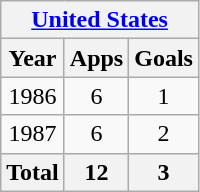<table class="wikitable" style="text-align:center">
<tr>
<th colspan=3><a href='#'>United States</a></th>
</tr>
<tr>
<th>Year</th>
<th>Apps</th>
<th>Goals</th>
</tr>
<tr>
<td>1986</td>
<td>6</td>
<td>1</td>
</tr>
<tr>
<td>1987</td>
<td>6</td>
<td>2</td>
</tr>
<tr>
<th>Total</th>
<th>12</th>
<th>3</th>
</tr>
</table>
